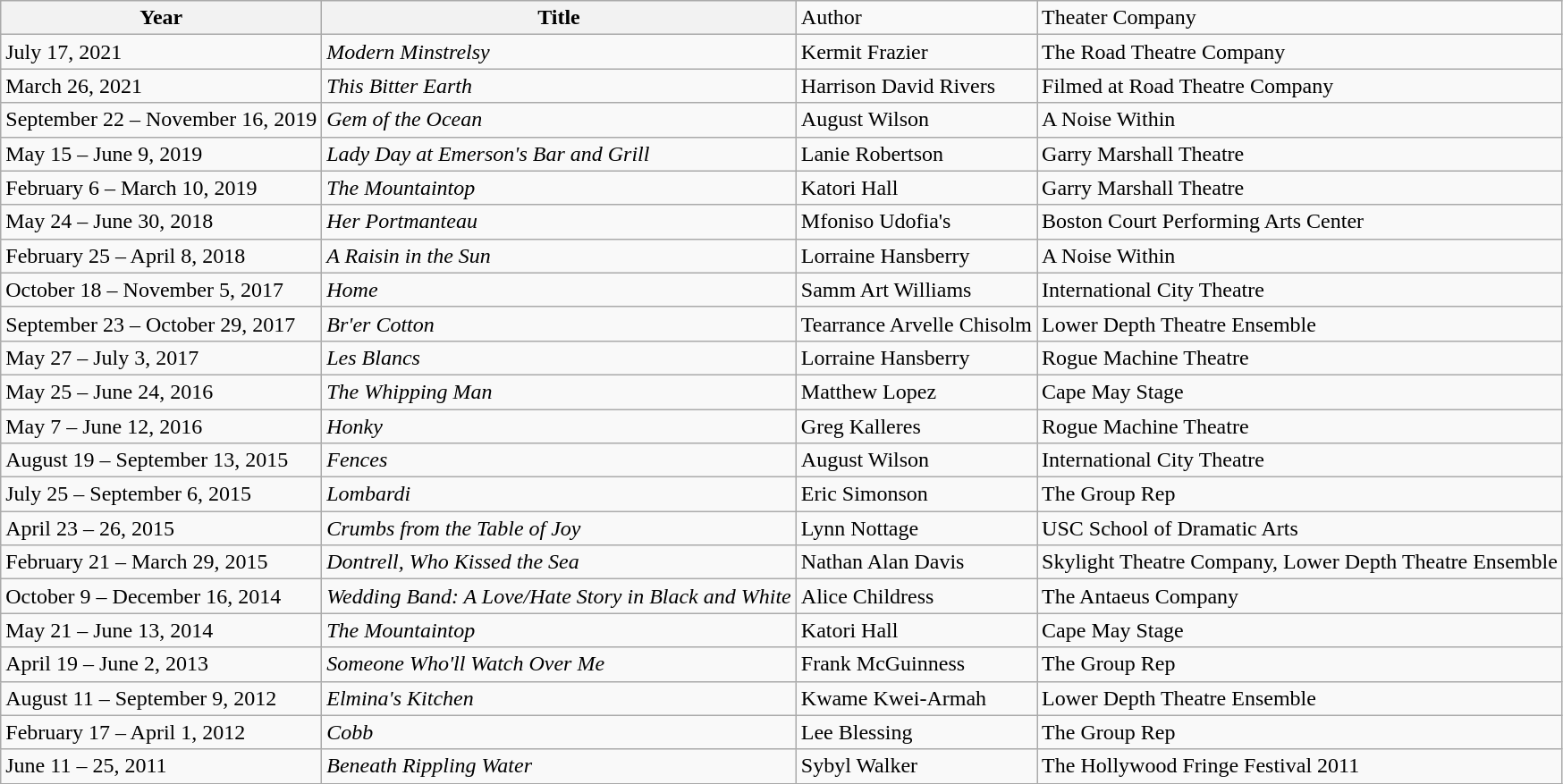<table class="wikitable">
<tr>
<th>Year</th>
<th>Title</th>
<td>Author</td>
<td>Theater Company</td>
</tr>
<tr>
<td>July 17, 2021</td>
<td><em>Modern Minstrelsy</em></td>
<td>Kermit Frazier</td>
<td>The Road Theatre Company</td>
</tr>
<tr>
<td>March 26, 2021</td>
<td><em>This Bitter Earth</em></td>
<td>Harrison David Rivers</td>
<td>Filmed at Road Theatre Company</td>
</tr>
<tr>
<td>September 22 – November 16, 2019</td>
<td><em>Gem of the Ocean</em></td>
<td>August Wilson</td>
<td>A Noise Within</td>
</tr>
<tr>
<td>May 15 – June 9, 2019</td>
<td><em>Lady Day at Emerson's Bar and Grill</em></td>
<td>Lanie Robertson</td>
<td>Garry Marshall Theatre</td>
</tr>
<tr>
<td>February 6 – March 10, 2019</td>
<td><em>The Mountaintop</em></td>
<td>Katori Hall</td>
<td>Garry Marshall Theatre</td>
</tr>
<tr>
<td>May 24 – June 30, 2018</td>
<td><em>Her Portmanteau</em></td>
<td>Mfoniso Udofia's</td>
<td>Boston Court Performing Arts Center</td>
</tr>
<tr>
<td>February 25 – April 8, 2018</td>
<td><em>A Raisin in the Sun</em></td>
<td>Lorraine Hansberry</td>
<td>A Noise Within</td>
</tr>
<tr>
<td>October 18 – November 5, 2017</td>
<td><em>Home</em></td>
<td>Samm Art Williams</td>
<td>International City Theatre</td>
</tr>
<tr>
<td>September 23 – October 29, 2017</td>
<td><em>Br'er Cotton</em></td>
<td>Tearrance Arvelle Chisolm</td>
<td>Lower Depth Theatre Ensemble</td>
</tr>
<tr>
<td>May 27 – July 3, 2017</td>
<td><em>Les Blancs</em></td>
<td>Lorraine Hansberry</td>
<td>Rogue Machine Theatre</td>
</tr>
<tr>
<td>May 25 – June 24, 2016</td>
<td><em>The Whipping Man</em></td>
<td>Matthew Lopez</td>
<td>Cape May Stage</td>
</tr>
<tr>
<td>May 7 – June 12, 2016</td>
<td><em>Honky</em></td>
<td>Greg Kalleres</td>
<td>Rogue Machine Theatre</td>
</tr>
<tr>
<td>August 19 – September 13, 2015</td>
<td><em>Fences</em></td>
<td>August Wilson</td>
<td>International City Theatre</td>
</tr>
<tr>
<td>July 25 – September 6, 2015</td>
<td><em>Lombardi</em></td>
<td>Eric Simonson</td>
<td>The Group Rep</td>
</tr>
<tr>
<td>April 23 – 26, 2015</td>
<td><em>Crumbs from the Table of Joy</em></td>
<td>Lynn Nottage</td>
<td>USC School of Dramatic Arts</td>
</tr>
<tr>
<td>February 21 – March 29, 2015</td>
<td><em>Dontrell, Who Kissed the Sea</em></td>
<td>Nathan Alan Davis</td>
<td>Skylight Theatre Company, Lower Depth Theatre Ensemble</td>
</tr>
<tr>
<td>October 9 – December 16, 2014</td>
<td><em>Wedding Band: A Love/Hate Story in Black and White</em></td>
<td>Alice Childress</td>
<td>The Antaeus Company</td>
</tr>
<tr>
<td>May 21 – June 13, 2014</td>
<td><em>The Mountaintop</em></td>
<td>Katori Hall</td>
<td>Cape May Stage</td>
</tr>
<tr>
<td>April 19 – June 2, 2013</td>
<td><em>Someone Who'll Watch Over Me</em></td>
<td>Frank McGuinness</td>
<td>The Group Rep</td>
</tr>
<tr>
<td>August 11 – September 9, 2012</td>
<td><em>Elmina's Kitchen</em></td>
<td>Kwame Kwei-Armah</td>
<td>Lower Depth Theatre Ensemble</td>
</tr>
<tr>
<td>February 17 – April 1, 2012</td>
<td><em>Cobb</em></td>
<td>Lee Blessing</td>
<td>The Group Rep</td>
</tr>
<tr>
<td>June 11 – 25, 2011</td>
<td><em>Beneath Rippling Water</em></td>
<td>Sybyl Walker</td>
<td>The Hollywood Fringe Festival 2011</td>
</tr>
</table>
